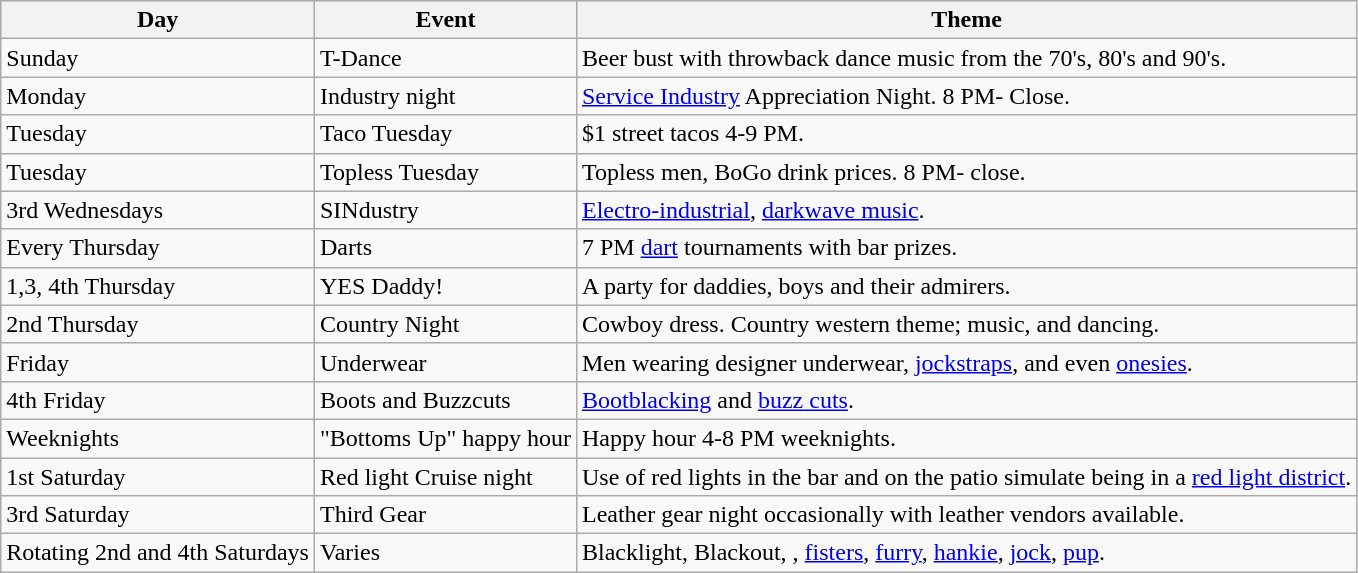<table class="wikitable">
<tr>
<th>Day</th>
<th>Event</th>
<th>Theme</th>
</tr>
<tr>
<td>Sunday</td>
<td>T-Dance</td>
<td>Beer bust with throwback dance music from the 70's, 80's and 90's.</td>
</tr>
<tr>
<td>Monday</td>
<td>Industry night</td>
<td><a href='#'>Service Industry</a> Appreciation Night. 8 PM- Close.</td>
</tr>
<tr>
<td>Tuesday</td>
<td>Taco Tuesday</td>
<td>$1 street tacos 4-9 PM.</td>
</tr>
<tr>
<td>Tuesday</td>
<td>Topless Tuesday</td>
<td>Topless men, BoGo drink prices. 8 PM- close.</td>
</tr>
<tr>
<td>3rd Wednesdays</td>
<td>SINdustry</td>
<td><a href='#'>Electro-industrial</a>, <a href='#'>darkwave music</a>.</td>
</tr>
<tr>
<td>Every Thursday</td>
<td>Darts</td>
<td>7 PM <a href='#'>dart</a> tournaments with bar prizes.</td>
</tr>
<tr>
<td>1,3, 4th Thursday</td>
<td>YES Daddy!</td>
<td>A party for daddies, boys and their admirers.</td>
</tr>
<tr>
<td>2nd Thursday</td>
<td>Country Night</td>
<td>Cowboy dress. Country western theme; music, and dancing.</td>
</tr>
<tr>
<td>Friday</td>
<td>Underwear</td>
<td>Men wearing designer underwear, <a href='#'>jockstraps</a>, and even <a href='#'>onesies</a>.</td>
</tr>
<tr>
<td>4th Friday</td>
<td>Boots and Buzzcuts</td>
<td><a href='#'>Bootblacking</a> and <a href='#'>buzz cuts</a>.</td>
</tr>
<tr>
<td>Weeknights</td>
<td>"Bottoms Up" happy hour</td>
<td>Happy hour 4-8 PM weeknights.</td>
</tr>
<tr>
<td>1st Saturday</td>
<td>Red light Cruise night</td>
<td>Use of red lights in the bar and on the patio simulate being in a <a href='#'>red light district</a>.</td>
</tr>
<tr>
<td>3rd Saturday</td>
<td>Third Gear</td>
<td>Leather gear night occasionally with leather vendors available.</td>
</tr>
<tr>
<td>Rotating 2nd and 4th Saturdays</td>
<td>Varies</td>
<td>Blacklight, Blackout, , <a href='#'>fisters</a>, <a href='#'>furry</a>, <a href='#'>hankie</a>, <a href='#'>jock</a>, <a href='#'>pup</a>.</td>
</tr>
</table>
